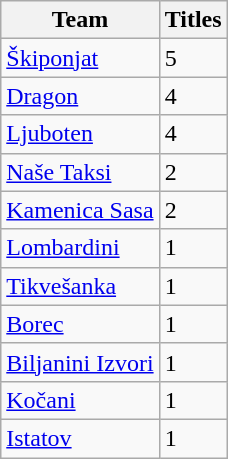<table class="wikitable sortable">
<tr>
<th>Team</th>
<th>Titles</th>
</tr>
<tr>
<td><a href='#'>Škiponjat</a></td>
<td>5</td>
</tr>
<tr>
<td><a href='#'>Dragon</a></td>
<td>4</td>
</tr>
<tr>
<td><a href='#'>Ljuboten</a></td>
<td>4</td>
</tr>
<tr>
<td><a href='#'>Naše Taksi</a></td>
<td>2</td>
</tr>
<tr>
<td><a href='#'>Kamenica Sasa</a></td>
<td>2</td>
</tr>
<tr>
<td><a href='#'>Lombardini</a></td>
<td>1</td>
</tr>
<tr>
<td><a href='#'>Tikvešanka</a></td>
<td>1</td>
</tr>
<tr>
<td><a href='#'>Borec</a></td>
<td>1</td>
</tr>
<tr>
<td><a href='#'>Biljanini Izvori</a></td>
<td>1</td>
</tr>
<tr>
<td><a href='#'>Kočani</a></td>
<td>1</td>
</tr>
<tr>
<td><a href='#'>Istatov</a></td>
<td>1</td>
</tr>
</table>
